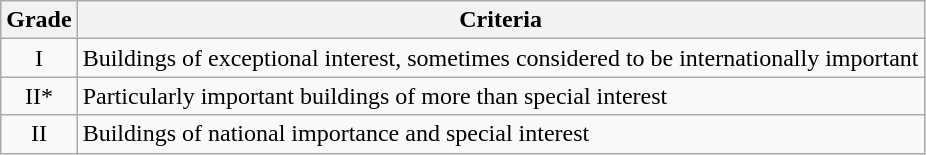<table class="wikitable">
<tr>
<th>Grade</th>
<th>Criteria</th>
</tr>
<tr>
<td align="center" >I</td>
<td>Buildings of exceptional interest, sometimes considered to be internationally important</td>
</tr>
<tr>
<td align="center" >II*</td>
<td>Particularly important buildings of more than special interest</td>
</tr>
<tr>
<td align="center" >II</td>
<td>Buildings of national importance and special interest</td>
</tr>
</table>
